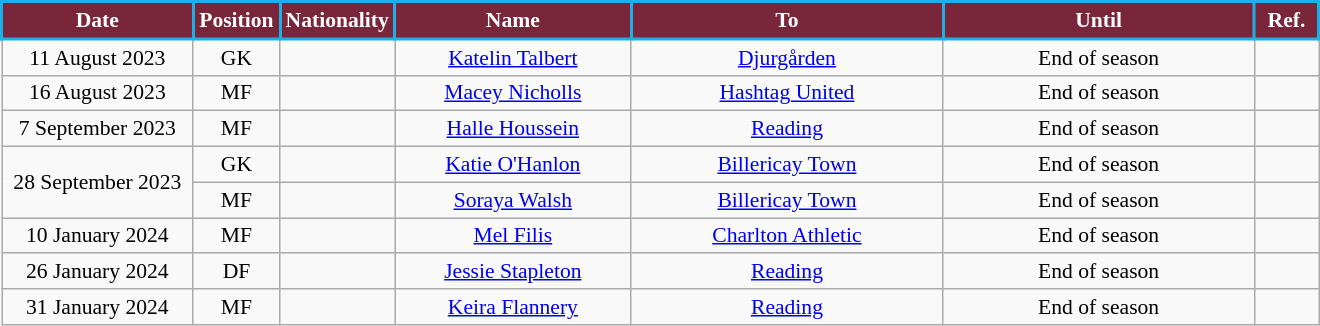<table class="wikitable" style="text-align:center; font-size:90%; ">
<tr>
<th style="background:#7A263A;color:white;border:2px solid #1BB1E7; width:120px;">Date</th>
<th style="background:#7A263A;color:white;border:2px solid #1BB1E7; width:50px;">Position</th>
<th style="background:#7A263A;color:white;border:2px solid #1BB1E7; width:50px;">Nationality</th>
<th style="background:#7A263A;color:white;border:2px solid #1BB1E7; width:150px;">Name</th>
<th style="background:#7A263A;color:white;border:2px solid #1BB1E7; width:200px;">To</th>
<th style="background:#7A263A;color:white;border:2px solid #1BB1E7; width:200px;">Until</th>
<th style="background:#7A263A;color:white;border:2px solid #1BB1E7; width:35px;">Ref.</th>
</tr>
<tr>
<td>11 August 2023</td>
<td>GK</td>
<td></td>
<td><a href='#'>Katelin Talbert</a></td>
<td> <a href='#'>Djurgården</a></td>
<td>End of season</td>
<td></td>
</tr>
<tr>
<td>16 August 2023</td>
<td>MF</td>
<td></td>
<td><a href='#'>Macey Nicholls</a></td>
<td> <a href='#'>Hashtag United</a></td>
<td>End of season</td>
<td></td>
</tr>
<tr>
<td>7 September 2023</td>
<td>MF</td>
<td></td>
<td><a href='#'>Halle Houssein</a></td>
<td> <a href='#'>Reading</a></td>
<td>End of season</td>
<td></td>
</tr>
<tr>
<td rowspan=2>28 September 2023</td>
<td>GK</td>
<td></td>
<td><a href='#'>Katie O'Hanlon</a></td>
<td> <a href='#'>Billericay Town</a></td>
<td>End of season</td>
<td></td>
</tr>
<tr>
<td>MF</td>
<td></td>
<td><a href='#'>Soraya Walsh</a></td>
<td> <a href='#'>Billericay Town</a></td>
<td>End of season</td>
<td></td>
</tr>
<tr>
<td>10 January 2024</td>
<td>MF</td>
<td></td>
<td><a href='#'>Mel Filis</a></td>
<td> <a href='#'>Charlton Athletic</a></td>
<td>End of season</td>
<td></td>
</tr>
<tr>
<td>26 January 2024</td>
<td>DF</td>
<td></td>
<td><a href='#'>Jessie Stapleton</a></td>
<td> <a href='#'>Reading</a></td>
<td>End of season</td>
<td></td>
</tr>
<tr>
<td>31 January 2024</td>
<td>MF</td>
<td></td>
<td><a href='#'>Keira Flannery</a></td>
<td> <a href='#'>Reading</a></td>
<td>End of season</td>
<td></td>
</tr>
</table>
